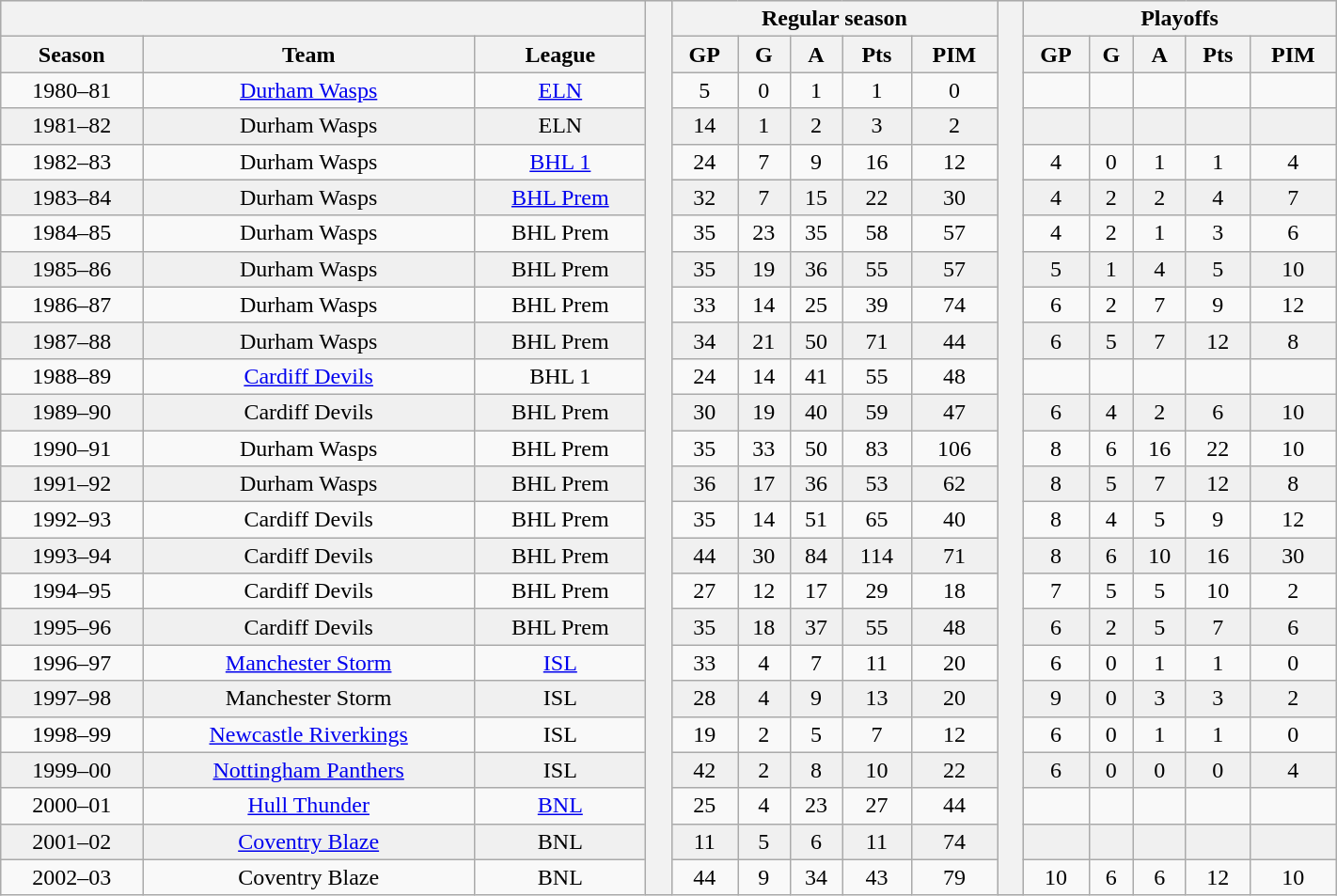<table class="wikitable"| BORDER="0" CELLPADDING="1" CELLSPACING="0" width="75%" style="text-align:center">
<tr bgcolor="#e0e0e0">
<th colspan="3" bgcolor="#ffffff"> </th>
<th rowspan="99" bgcolor="#ffffff"> </th>
<th colspan="5">Regular season</th>
<th rowspan="99" bgcolor="#ffffff"> </th>
<th colspan="5">Playoffs</th>
</tr>
<tr bgcolor="#e0e0e0">
<th>Season</th>
<th>Team</th>
<th>League</th>
<th>GP</th>
<th>G</th>
<th>A</th>
<th>Pts</th>
<th>PIM</th>
<th>GP</th>
<th>G</th>
<th>A</th>
<th>Pts</th>
<th>PIM</th>
</tr>
<tr ALIGN="center">
<td>1980–81</td>
<td><a href='#'>Durham Wasps</a></td>
<td><a href='#'>ELN</a></td>
<td>5</td>
<td>0</td>
<td>1</td>
<td>1</td>
<td>0</td>
<td></td>
<td></td>
<td></td>
<td></td>
<td></td>
</tr>
<tr ALIGN="center" bgcolor="#f0f0f0">
<td>1981–82</td>
<td>Durham Wasps</td>
<td>ELN</td>
<td>14</td>
<td>1</td>
<td>2</td>
<td>3</td>
<td>2</td>
<td></td>
<td></td>
<td></td>
<td></td>
<td></td>
</tr>
<tr ALIGN="center">
<td>1982–83</td>
<td>Durham Wasps</td>
<td><a href='#'>BHL 1</a></td>
<td>24</td>
<td>7</td>
<td>9</td>
<td>16</td>
<td>12</td>
<td>4</td>
<td>0</td>
<td>1</td>
<td>1</td>
<td>4</td>
</tr>
<tr ALIGN="center" bgcolor="#f0f0f0">
<td>1983–84</td>
<td>Durham Wasps</td>
<td><a href='#'>BHL Prem</a></td>
<td>32</td>
<td>7</td>
<td>15</td>
<td>22</td>
<td>30</td>
<td>4</td>
<td>2</td>
<td>2</td>
<td>4</td>
<td>7</td>
</tr>
<tr ALIGN="center">
<td>1984–85</td>
<td>Durham Wasps</td>
<td>BHL Prem</td>
<td>35</td>
<td>23</td>
<td>35</td>
<td>58</td>
<td>57</td>
<td>4</td>
<td>2</td>
<td>1</td>
<td>3</td>
<td>6</td>
</tr>
<tr ALIGN="center" bgcolor="#f0f0f0">
<td>1985–86</td>
<td>Durham Wasps</td>
<td>BHL Prem</td>
<td>35</td>
<td>19</td>
<td>36</td>
<td>55</td>
<td>57</td>
<td>5</td>
<td>1</td>
<td>4</td>
<td>5</td>
<td>10</td>
</tr>
<tr ALIGN="center">
<td>1986–87</td>
<td>Durham Wasps</td>
<td>BHL Prem</td>
<td>33</td>
<td>14</td>
<td>25</td>
<td>39</td>
<td>74</td>
<td>6</td>
<td>2</td>
<td>7</td>
<td>9</td>
<td>12</td>
</tr>
<tr ALIGN="center" bgcolor="#f0f0f0">
<td>1987–88</td>
<td>Durham Wasps</td>
<td>BHL Prem</td>
<td>34</td>
<td>21</td>
<td>50</td>
<td>71</td>
<td>44</td>
<td>6</td>
<td>5</td>
<td>7</td>
<td>12</td>
<td>8</td>
</tr>
<tr ALIGN="center">
<td>1988–89</td>
<td><a href='#'>Cardiff Devils</a></td>
<td>BHL 1</td>
<td>24</td>
<td>14</td>
<td>41</td>
<td>55</td>
<td>48</td>
<td></td>
<td></td>
<td></td>
<td></td>
<td></td>
</tr>
<tr ALIGN="center" bgcolor="#f0f0f0">
<td>1989–90</td>
<td>Cardiff Devils</td>
<td>BHL Prem</td>
<td>30</td>
<td>19</td>
<td>40</td>
<td>59</td>
<td>47</td>
<td>6</td>
<td>4</td>
<td>2</td>
<td>6</td>
<td>10</td>
</tr>
<tr ALIGN="center">
<td>1990–91</td>
<td>Durham Wasps</td>
<td>BHL Prem</td>
<td>35</td>
<td>33</td>
<td>50</td>
<td>83</td>
<td>106</td>
<td>8</td>
<td>6</td>
<td>16</td>
<td>22</td>
<td>10</td>
</tr>
<tr ALIGN="center" bgcolor="#f0f0f0">
<td>1991–92</td>
<td>Durham Wasps</td>
<td>BHL Prem</td>
<td>36</td>
<td>17</td>
<td>36</td>
<td>53</td>
<td>62</td>
<td>8</td>
<td>5</td>
<td>7</td>
<td>12</td>
<td>8</td>
</tr>
<tr ALIGN="center">
<td>1992–93</td>
<td>Cardiff Devils</td>
<td>BHL Prem</td>
<td>35</td>
<td>14</td>
<td>51</td>
<td>65</td>
<td>40</td>
<td>8</td>
<td>4</td>
<td>5</td>
<td>9</td>
<td>12</td>
</tr>
<tr ALIGN="center" bgcolor="#f0f0f0">
<td>1993–94</td>
<td>Cardiff Devils</td>
<td>BHL Prem</td>
<td>44</td>
<td>30</td>
<td>84</td>
<td>114</td>
<td>71</td>
<td>8</td>
<td>6</td>
<td>10</td>
<td>16</td>
<td>30</td>
</tr>
<tr ALIGN="center">
<td>1994–95</td>
<td>Cardiff Devils</td>
<td>BHL Prem</td>
<td>27</td>
<td>12</td>
<td>17</td>
<td>29</td>
<td>18</td>
<td>7</td>
<td>5</td>
<td>5</td>
<td>10</td>
<td>2</td>
</tr>
<tr ALIGN="center" bgcolor="#f0f0f0">
<td>1995–96</td>
<td>Cardiff Devils</td>
<td>BHL Prem</td>
<td>35</td>
<td>18</td>
<td>37</td>
<td>55</td>
<td>48</td>
<td>6</td>
<td>2</td>
<td>5</td>
<td>7</td>
<td>6</td>
</tr>
<tr ALIGN="center">
<td>1996–97</td>
<td><a href='#'>Manchester Storm</a></td>
<td><a href='#'>ISL</a></td>
<td>33</td>
<td>4</td>
<td>7</td>
<td>11</td>
<td>20</td>
<td>6</td>
<td>0</td>
<td>1</td>
<td>1</td>
<td>0</td>
</tr>
<tr ALIGN="center" bgcolor="#f0f0f0">
<td>1997–98</td>
<td>Manchester Storm</td>
<td>ISL</td>
<td>28</td>
<td>4</td>
<td>9</td>
<td>13</td>
<td>20</td>
<td>9</td>
<td>0</td>
<td>3</td>
<td>3</td>
<td>2</td>
</tr>
<tr ALIGN="center">
<td>1998–99</td>
<td><a href='#'>Newcastle Riverkings</a></td>
<td>ISL</td>
<td>19</td>
<td>2</td>
<td>5</td>
<td>7</td>
<td>12</td>
<td>6</td>
<td>0</td>
<td>1</td>
<td>1</td>
<td>0</td>
</tr>
<tr ALIGN="center" bgcolor="#f0f0f0">
<td>1999–00</td>
<td><a href='#'>Nottingham Panthers</a></td>
<td>ISL</td>
<td>42</td>
<td>2</td>
<td>8</td>
<td>10</td>
<td>22</td>
<td>6</td>
<td>0</td>
<td>0</td>
<td>0</td>
<td>4</td>
</tr>
<tr ALIGN="center">
<td>2000–01</td>
<td><a href='#'>Hull Thunder</a></td>
<td><a href='#'>BNL</a></td>
<td>25</td>
<td>4</td>
<td>23</td>
<td>27</td>
<td>44</td>
<td></td>
<td></td>
<td></td>
<td></td>
<td></td>
</tr>
<tr ALIGN="center" bgcolor="#f0f0f0">
<td>2001–02</td>
<td><a href='#'>Coventry Blaze</a></td>
<td>BNL</td>
<td>11</td>
<td>5</td>
<td>6</td>
<td>11</td>
<td>74</td>
<td></td>
<td></td>
<td></td>
<td></td>
<td></td>
</tr>
<tr ALIGN="center">
<td>2002–03</td>
<td>Coventry Blaze</td>
<td>BNL</td>
<td>44</td>
<td>9</td>
<td>34</td>
<td>43</td>
<td>79</td>
<td>10</td>
<td>6</td>
<td>6</td>
<td>12</td>
<td>10</td>
</tr>
</table>
